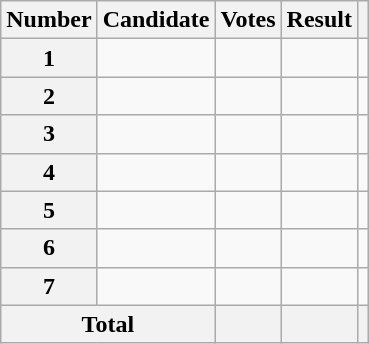<table class="wikitable sortable">
<tr>
<th scope="col">Number</th>
<th scope="col">Candidate</th>
<th scope="col">Votes</th>
<th scope="col">Result</th>
<th scope="col" class="unsortable"></th>
</tr>
<tr>
<th scope="row">1</th>
<td></td>
<td style="text-align:right"></td>
<td></td>
<td></td>
</tr>
<tr>
<th scope="row">2</th>
<td></td>
<td style="text-align:right"></td>
<td></td>
<td></td>
</tr>
<tr>
<th scope="row">3</th>
<td></td>
<td style="text-align:right"></td>
<td></td>
<td></td>
</tr>
<tr>
<th scope="row">4</th>
<td></td>
<td style="text-align:right"></td>
<td></td>
<td></td>
</tr>
<tr>
<th scope="row">5</th>
<td></td>
<td style="text-align:right"></td>
<td></td>
<td></td>
</tr>
<tr>
<th scope="row">6</th>
<td></td>
<td style="text-align:right"></td>
<td></td>
<td></td>
</tr>
<tr>
<th scope="row">7</th>
<td></td>
<td style="text-align:right"></td>
<td></td>
<td></td>
</tr>
<tr class="sortbottom">
<th scope="row" colspan="2">Total</th>
<th style="text-align:right"></th>
<th></th>
<th></th>
</tr>
</table>
